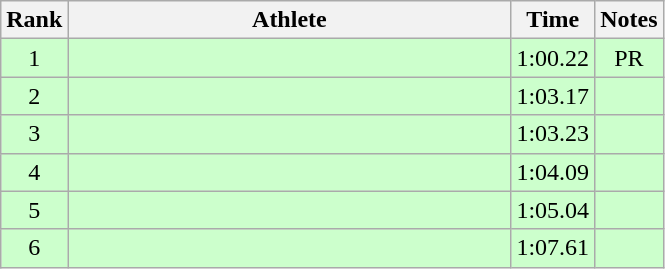<table class="wikitable" style="text-align:center">
<tr>
<th>Rank</th>
<th Style="width:18em">Athlete</th>
<th>Time</th>
<th>Notes</th>
</tr>
<tr style="background:#cfc">
<td>1</td>
<td style="text-align:left"></td>
<td>1:00.22</td>
<td>PR</td>
</tr>
<tr style="background:#cfc">
<td>2</td>
<td style="text-align:left"></td>
<td>1:03.17</td>
<td></td>
</tr>
<tr style="background:#cfc">
<td>3</td>
<td style="text-align:left"></td>
<td>1:03.23</td>
<td></td>
</tr>
<tr style="background:#cfc">
<td>4</td>
<td style="text-align:left"></td>
<td>1:04.09</td>
<td></td>
</tr>
<tr style="background:#cfc">
<td>5</td>
<td style="text-align:left"></td>
<td>1:05.04</td>
<td></td>
</tr>
<tr style="background:#cfc">
<td>6</td>
<td style="text-align:left"></td>
<td>1:07.61</td>
<td></td>
</tr>
</table>
